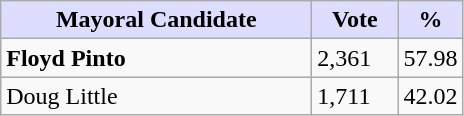<table class="wikitable">
<tr>
<th style="background:#ddf; width:200px;">Mayoral Candidate</th>
<th style="background:#ddf; width:50px;">Vote</th>
<th style="background:#ddf; width:30px;">%</th>
</tr>
<tr>
<td><strong>Floyd Pinto</strong></td>
<td>2,361</td>
<td>57.98</td>
</tr>
<tr>
<td>Doug Little</td>
<td>1,711</td>
<td>42.02</td>
</tr>
</table>
